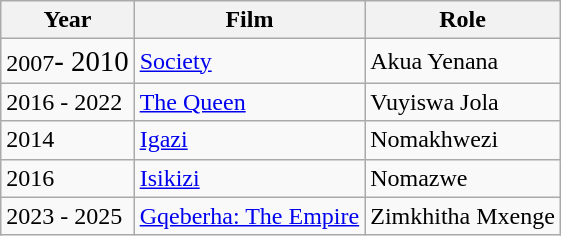<table class="wikitable">
<tr>
<th>Year</th>
<th>Film</th>
<th>Role</th>
</tr>
<tr>
<td>2007<big>- 2010</big></td>
<td><a href='#'>Society</a></td>
<td>Akua Yenana</td>
</tr>
<tr>
<td>2016 - 2022</td>
<td><a href='#'>The Queen</a></td>
<td>Vuyiswa Jola</td>
</tr>
<tr>
<td>2014</td>
<td><a href='#'>Igazi</a></td>
<td>Nomakhwezi</td>
</tr>
<tr>
<td>2016</td>
<td><a href='#'>Isikizi</a></td>
<td>Nomazwe</td>
</tr>
<tr>
<td>2023 - 2025</td>
<td><a href='#'>Gqeberha: The Empire</a></td>
<td>Zimkhitha Mxenge</td>
</tr>
</table>
